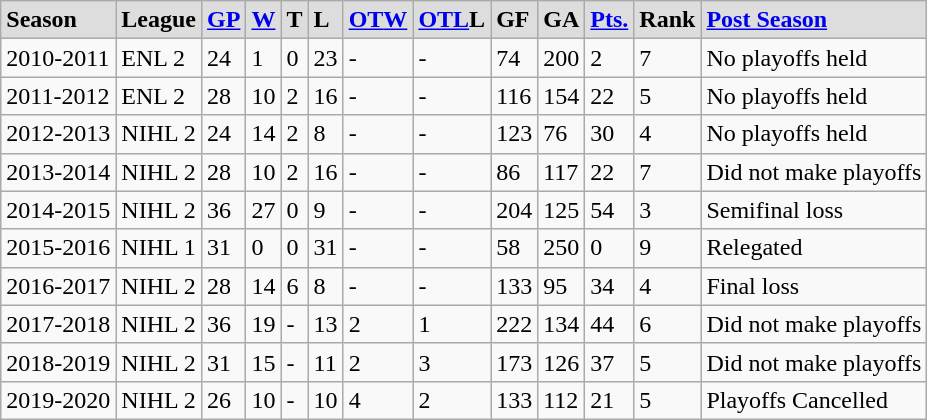<table class="wikitable">
<tr style="font-weight:bold; background-color:#dddddd;" |>
<td><strong>Season</strong></td>
<td><strong>League</strong></td>
<td><strong><a href='#'>GP</a></strong></td>
<td><strong><a href='#'>W</a></strong></td>
<td><strong>T</strong></td>
<td><strong>L</strong></td>
<td><strong><a href='#'>OT</a><a href='#'>W</a></strong></td>
<td><strong><a href='#'>OTL</a>L</strong></td>
<td><strong>GF</strong></td>
<td><strong>GA</strong></td>
<td><strong><a href='#'>Pts.</a></strong></td>
<td>Rank</td>
<td><a href='#'>Post Season</a></td>
</tr>
<tr>
<td>2010-2011</td>
<td>ENL 2</td>
<td>24</td>
<td>1</td>
<td>0</td>
<td>23</td>
<td>-</td>
<td>-</td>
<td>74</td>
<td>200</td>
<td>2</td>
<td>7</td>
<td>No playoffs held</td>
</tr>
<tr>
<td>2011-2012</td>
<td>ENL 2</td>
<td>28</td>
<td>10</td>
<td>2</td>
<td>16</td>
<td>-</td>
<td>-</td>
<td>116</td>
<td>154</td>
<td>22</td>
<td>5</td>
<td>No playoffs held</td>
</tr>
<tr>
<td>2012-2013</td>
<td>NIHL 2</td>
<td>24</td>
<td>14</td>
<td>2</td>
<td>8</td>
<td>-</td>
<td>-</td>
<td>123</td>
<td>76</td>
<td>30</td>
<td>4</td>
<td>No playoffs held</td>
</tr>
<tr>
<td>2013-2014</td>
<td>NIHL 2</td>
<td>28</td>
<td>10</td>
<td>2</td>
<td>16</td>
<td>-</td>
<td>-</td>
<td>86</td>
<td>117</td>
<td>22</td>
<td>7</td>
<td>Did not make playoffs</td>
</tr>
<tr>
<td>2014-2015</td>
<td>NIHL 2</td>
<td>36</td>
<td>27</td>
<td>0</td>
<td>9</td>
<td>-</td>
<td>-</td>
<td>204</td>
<td>125</td>
<td>54</td>
<td>3</td>
<td>Semifinal loss</td>
</tr>
<tr>
<td>2015-2016</td>
<td>NIHL 1</td>
<td>31</td>
<td>0</td>
<td>0</td>
<td>31</td>
<td>-</td>
<td>-</td>
<td>58</td>
<td>250</td>
<td>0</td>
<td>9</td>
<td>Relegated</td>
</tr>
<tr>
<td>2016-2017</td>
<td>NIHL 2</td>
<td>28</td>
<td>14</td>
<td>6</td>
<td>8</td>
<td>-</td>
<td>-</td>
<td>133</td>
<td>95</td>
<td>34</td>
<td>4</td>
<td>Final loss</td>
</tr>
<tr>
<td>2017-2018</td>
<td>NIHL 2</td>
<td>36</td>
<td>19</td>
<td>-</td>
<td>13</td>
<td>2</td>
<td>1</td>
<td>222</td>
<td>134</td>
<td>44</td>
<td>6</td>
<td>Did not make playoffs</td>
</tr>
<tr>
<td>2018-2019</td>
<td>NIHL 2</td>
<td>31</td>
<td>15</td>
<td>-</td>
<td>11</td>
<td>2</td>
<td>3</td>
<td>173</td>
<td>126</td>
<td>37</td>
<td>5</td>
<td>Did not make playoffs</td>
</tr>
<tr>
<td>2019-2020</td>
<td>NIHL 2</td>
<td>26</td>
<td>10</td>
<td>-</td>
<td>10</td>
<td>4</td>
<td>2</td>
<td>133</td>
<td>112</td>
<td>21</td>
<td>5</td>
<td>Playoffs Cancelled</td>
</tr>
</table>
